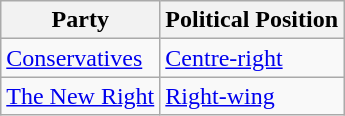<table class="wikitable mw-collapsible mw-collapsed">
<tr>
<th>Party</th>
<th>Political Position</th>
</tr>
<tr>
<td><a href='#'>Conservatives</a></td>
<td><a href='#'>Centre-right</a></td>
</tr>
<tr>
<td><a href='#'>The New Right</a></td>
<td><a href='#'>Right-wing</a></td>
</tr>
</table>
